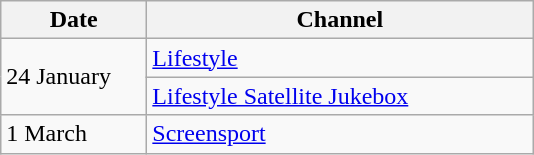<table class="wikitable">
<tr>
<th width=90>Date</th>
<th width=250>Channel</th>
</tr>
<tr>
<td rowspan="2">24 January</td>
<td><a href='#'>Lifestyle</a></td>
</tr>
<tr>
<td><a href='#'>Lifestyle Satellite Jukebox</a></td>
</tr>
<tr>
<td>1 March</td>
<td><a href='#'>Screensport</a></td>
</tr>
</table>
